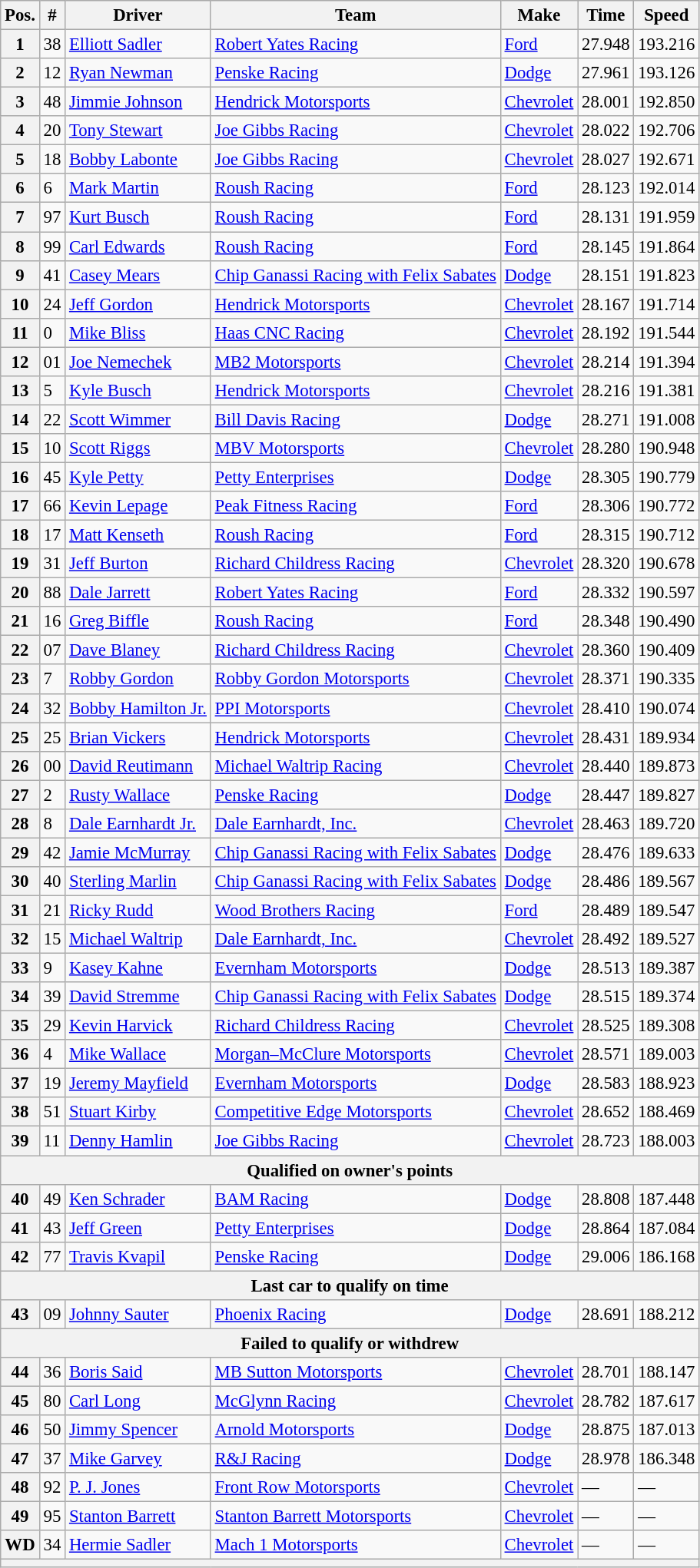<table class="wikitable" style="font-size:95%">
<tr>
<th>Pos.</th>
<th>#</th>
<th>Driver</th>
<th>Team</th>
<th>Make</th>
<th>Time</th>
<th>Speed</th>
</tr>
<tr>
<th>1</th>
<td>38</td>
<td><a href='#'>Elliott Sadler</a></td>
<td><a href='#'>Robert Yates Racing</a></td>
<td><a href='#'>Ford</a></td>
<td>27.948</td>
<td>193.216</td>
</tr>
<tr>
<th>2</th>
<td>12</td>
<td><a href='#'>Ryan Newman</a></td>
<td><a href='#'>Penske Racing</a></td>
<td><a href='#'>Dodge</a></td>
<td>27.961</td>
<td>193.126</td>
</tr>
<tr>
<th>3</th>
<td>48</td>
<td><a href='#'>Jimmie Johnson</a></td>
<td><a href='#'>Hendrick Motorsports</a></td>
<td><a href='#'>Chevrolet</a></td>
<td>28.001</td>
<td>192.850</td>
</tr>
<tr>
<th>4</th>
<td>20</td>
<td><a href='#'>Tony Stewart</a></td>
<td><a href='#'>Joe Gibbs Racing</a></td>
<td><a href='#'>Chevrolet</a></td>
<td>28.022</td>
<td>192.706</td>
</tr>
<tr>
<th>5</th>
<td>18</td>
<td><a href='#'>Bobby Labonte</a></td>
<td><a href='#'>Joe Gibbs Racing</a></td>
<td><a href='#'>Chevrolet</a></td>
<td>28.027</td>
<td>192.671</td>
</tr>
<tr>
<th>6</th>
<td>6</td>
<td><a href='#'>Mark Martin</a></td>
<td><a href='#'>Roush Racing</a></td>
<td><a href='#'>Ford</a></td>
<td>28.123</td>
<td>192.014</td>
</tr>
<tr>
<th>7</th>
<td>97</td>
<td><a href='#'>Kurt Busch</a></td>
<td><a href='#'>Roush Racing</a></td>
<td><a href='#'>Ford</a></td>
<td>28.131</td>
<td>191.959</td>
</tr>
<tr>
<th>8</th>
<td>99</td>
<td><a href='#'>Carl Edwards</a></td>
<td><a href='#'>Roush Racing</a></td>
<td><a href='#'>Ford</a></td>
<td>28.145</td>
<td>191.864</td>
</tr>
<tr>
<th>9</th>
<td>41</td>
<td><a href='#'>Casey Mears</a></td>
<td><a href='#'>Chip Ganassi Racing with Felix Sabates</a></td>
<td><a href='#'>Dodge</a></td>
<td>28.151</td>
<td>191.823</td>
</tr>
<tr>
<th>10</th>
<td>24</td>
<td><a href='#'>Jeff Gordon</a></td>
<td><a href='#'>Hendrick Motorsports</a></td>
<td><a href='#'>Chevrolet</a></td>
<td>28.167</td>
<td>191.714</td>
</tr>
<tr>
<th>11</th>
<td>0</td>
<td><a href='#'>Mike Bliss</a></td>
<td><a href='#'>Haas CNC Racing</a></td>
<td><a href='#'>Chevrolet</a></td>
<td>28.192</td>
<td>191.544</td>
</tr>
<tr>
<th>12</th>
<td>01</td>
<td><a href='#'>Joe Nemechek</a></td>
<td><a href='#'>MB2 Motorsports</a></td>
<td><a href='#'>Chevrolet</a></td>
<td>28.214</td>
<td>191.394</td>
</tr>
<tr>
<th>13</th>
<td>5</td>
<td><a href='#'>Kyle Busch</a></td>
<td><a href='#'>Hendrick Motorsports</a></td>
<td><a href='#'>Chevrolet</a></td>
<td>28.216</td>
<td>191.381</td>
</tr>
<tr>
<th>14</th>
<td>22</td>
<td><a href='#'>Scott Wimmer</a></td>
<td><a href='#'>Bill Davis Racing</a></td>
<td><a href='#'>Dodge</a></td>
<td>28.271</td>
<td>191.008</td>
</tr>
<tr>
<th>15</th>
<td>10</td>
<td><a href='#'>Scott Riggs</a></td>
<td><a href='#'>MBV Motorsports</a></td>
<td><a href='#'>Chevrolet</a></td>
<td>28.280</td>
<td>190.948</td>
</tr>
<tr>
<th>16</th>
<td>45</td>
<td><a href='#'>Kyle Petty</a></td>
<td><a href='#'>Petty Enterprises</a></td>
<td><a href='#'>Dodge</a></td>
<td>28.305</td>
<td>190.779</td>
</tr>
<tr>
<th>17</th>
<td>66</td>
<td><a href='#'>Kevin Lepage</a></td>
<td><a href='#'>Peak Fitness Racing</a></td>
<td><a href='#'>Ford</a></td>
<td>28.306</td>
<td>190.772</td>
</tr>
<tr>
<th>18</th>
<td>17</td>
<td><a href='#'>Matt Kenseth</a></td>
<td><a href='#'>Roush Racing</a></td>
<td><a href='#'>Ford</a></td>
<td>28.315</td>
<td>190.712</td>
</tr>
<tr>
<th>19</th>
<td>31</td>
<td><a href='#'>Jeff Burton</a></td>
<td><a href='#'>Richard Childress Racing</a></td>
<td><a href='#'>Chevrolet</a></td>
<td>28.320</td>
<td>190.678</td>
</tr>
<tr>
<th>20</th>
<td>88</td>
<td><a href='#'>Dale Jarrett</a></td>
<td><a href='#'>Robert Yates Racing</a></td>
<td><a href='#'>Ford</a></td>
<td>28.332</td>
<td>190.597</td>
</tr>
<tr>
<th>21</th>
<td>16</td>
<td><a href='#'>Greg Biffle</a></td>
<td><a href='#'>Roush Racing</a></td>
<td><a href='#'>Ford</a></td>
<td>28.348</td>
<td>190.490</td>
</tr>
<tr>
<th>22</th>
<td>07</td>
<td><a href='#'>Dave Blaney</a></td>
<td><a href='#'>Richard Childress Racing</a></td>
<td><a href='#'>Chevrolet</a></td>
<td>28.360</td>
<td>190.409</td>
</tr>
<tr>
<th>23</th>
<td>7</td>
<td><a href='#'>Robby Gordon</a></td>
<td><a href='#'>Robby Gordon Motorsports</a></td>
<td><a href='#'>Chevrolet</a></td>
<td>28.371</td>
<td>190.335</td>
</tr>
<tr>
<th>24</th>
<td>32</td>
<td><a href='#'>Bobby Hamilton Jr.</a></td>
<td><a href='#'>PPI Motorsports</a></td>
<td><a href='#'>Chevrolet</a></td>
<td>28.410</td>
<td>190.074</td>
</tr>
<tr>
<th>25</th>
<td>25</td>
<td><a href='#'>Brian Vickers</a></td>
<td><a href='#'>Hendrick Motorsports</a></td>
<td><a href='#'>Chevrolet</a></td>
<td>28.431</td>
<td>189.934</td>
</tr>
<tr>
<th>26</th>
<td>00</td>
<td><a href='#'>David Reutimann</a></td>
<td><a href='#'>Michael Waltrip Racing</a></td>
<td><a href='#'>Chevrolet</a></td>
<td>28.440</td>
<td>189.873</td>
</tr>
<tr>
<th>27</th>
<td>2</td>
<td><a href='#'>Rusty Wallace</a></td>
<td><a href='#'>Penske Racing</a></td>
<td><a href='#'>Dodge</a></td>
<td>28.447</td>
<td>189.827</td>
</tr>
<tr>
<th>28</th>
<td>8</td>
<td><a href='#'>Dale Earnhardt Jr.</a></td>
<td><a href='#'>Dale Earnhardt, Inc.</a></td>
<td><a href='#'>Chevrolet</a></td>
<td>28.463</td>
<td>189.720</td>
</tr>
<tr>
<th>29</th>
<td>42</td>
<td><a href='#'>Jamie McMurray</a></td>
<td><a href='#'>Chip Ganassi Racing with Felix Sabates</a></td>
<td><a href='#'>Dodge</a></td>
<td>28.476</td>
<td>189.633</td>
</tr>
<tr>
<th>30</th>
<td>40</td>
<td><a href='#'>Sterling Marlin</a></td>
<td><a href='#'>Chip Ganassi Racing with Felix Sabates</a></td>
<td><a href='#'>Dodge</a></td>
<td>28.486</td>
<td>189.567</td>
</tr>
<tr>
<th>31</th>
<td>21</td>
<td><a href='#'>Ricky Rudd</a></td>
<td><a href='#'>Wood Brothers Racing</a></td>
<td><a href='#'>Ford</a></td>
<td>28.489</td>
<td>189.547</td>
</tr>
<tr>
<th>32</th>
<td>15</td>
<td><a href='#'>Michael Waltrip</a></td>
<td><a href='#'>Dale Earnhardt, Inc.</a></td>
<td><a href='#'>Chevrolet</a></td>
<td>28.492</td>
<td>189.527</td>
</tr>
<tr>
<th>33</th>
<td>9</td>
<td><a href='#'>Kasey Kahne</a></td>
<td><a href='#'>Evernham Motorsports</a></td>
<td><a href='#'>Dodge</a></td>
<td>28.513</td>
<td>189.387</td>
</tr>
<tr>
<th>34</th>
<td>39</td>
<td><a href='#'>David Stremme</a></td>
<td><a href='#'>Chip Ganassi Racing with Felix Sabates</a></td>
<td><a href='#'>Dodge</a></td>
<td>28.515</td>
<td>189.374</td>
</tr>
<tr>
<th>35</th>
<td>29</td>
<td><a href='#'>Kevin Harvick</a></td>
<td><a href='#'>Richard Childress Racing</a></td>
<td><a href='#'>Chevrolet</a></td>
<td>28.525</td>
<td>189.308</td>
</tr>
<tr>
<th>36</th>
<td>4</td>
<td><a href='#'>Mike Wallace</a></td>
<td><a href='#'>Morgan–McClure Motorsports</a></td>
<td><a href='#'>Chevrolet</a></td>
<td>28.571</td>
<td>189.003</td>
</tr>
<tr>
<th>37</th>
<td>19</td>
<td><a href='#'>Jeremy Mayfield</a></td>
<td><a href='#'>Evernham Motorsports</a></td>
<td><a href='#'>Dodge</a></td>
<td>28.583</td>
<td>188.923</td>
</tr>
<tr>
<th>38</th>
<td>51</td>
<td><a href='#'>Stuart Kirby</a></td>
<td><a href='#'>Competitive Edge Motorsports</a></td>
<td><a href='#'>Chevrolet</a></td>
<td>28.652</td>
<td>188.469</td>
</tr>
<tr>
<th>39</th>
<td>11</td>
<td><a href='#'>Denny Hamlin</a></td>
<td><a href='#'>Joe Gibbs Racing</a></td>
<td><a href='#'>Chevrolet</a></td>
<td>28.723</td>
<td>188.003</td>
</tr>
<tr>
<th colspan="7">Qualified on owner's points</th>
</tr>
<tr>
<th>40</th>
<td>49</td>
<td><a href='#'>Ken Schrader</a></td>
<td><a href='#'>BAM Racing</a></td>
<td><a href='#'>Dodge</a></td>
<td>28.808</td>
<td>187.448</td>
</tr>
<tr>
<th>41</th>
<td>43</td>
<td><a href='#'>Jeff Green</a></td>
<td><a href='#'>Petty Enterprises</a></td>
<td><a href='#'>Dodge</a></td>
<td>28.864</td>
<td>187.084</td>
</tr>
<tr>
<th>42</th>
<td>77</td>
<td><a href='#'>Travis Kvapil</a></td>
<td><a href='#'>Penske Racing</a></td>
<td><a href='#'>Dodge</a></td>
<td>29.006</td>
<td>186.168</td>
</tr>
<tr>
<th colspan="7">Last car to qualify on time</th>
</tr>
<tr>
<th>43</th>
<td>09</td>
<td><a href='#'>Johnny Sauter</a></td>
<td><a href='#'>Phoenix Racing</a></td>
<td><a href='#'>Dodge</a></td>
<td>28.691</td>
<td>188.212</td>
</tr>
<tr>
<th colspan="7">Failed to qualify or withdrew</th>
</tr>
<tr>
<th>44</th>
<td>36</td>
<td><a href='#'>Boris Said</a></td>
<td><a href='#'>MB Sutton Motorsports</a></td>
<td><a href='#'>Chevrolet</a></td>
<td>28.701</td>
<td>188.147</td>
</tr>
<tr>
<th>45</th>
<td>80</td>
<td><a href='#'>Carl Long</a></td>
<td><a href='#'>McGlynn Racing</a></td>
<td><a href='#'>Chevrolet</a></td>
<td>28.782</td>
<td>187.617</td>
</tr>
<tr>
<th>46</th>
<td>50</td>
<td><a href='#'>Jimmy Spencer</a></td>
<td><a href='#'>Arnold Motorsports</a></td>
<td><a href='#'>Dodge</a></td>
<td>28.875</td>
<td>187.013</td>
</tr>
<tr>
<th>47</th>
<td>37</td>
<td><a href='#'>Mike Garvey</a></td>
<td><a href='#'>R&J Racing</a></td>
<td><a href='#'>Dodge</a></td>
<td>28.978</td>
<td>186.348</td>
</tr>
<tr>
<th>48</th>
<td>92</td>
<td><a href='#'>P. J. Jones</a></td>
<td><a href='#'>Front Row Motorsports</a></td>
<td><a href='#'>Chevrolet</a></td>
<td>—</td>
<td>—</td>
</tr>
<tr>
<th>49</th>
<td>95</td>
<td><a href='#'>Stanton Barrett</a></td>
<td><a href='#'>Stanton Barrett Motorsports</a></td>
<td><a href='#'>Chevrolet</a></td>
<td>—</td>
<td>—</td>
</tr>
<tr>
<th>WD</th>
<td>34</td>
<td><a href='#'>Hermie Sadler</a></td>
<td><a href='#'>Mach 1 Motorsports</a></td>
<td><a href='#'>Chevrolet</a></td>
<td>—</td>
<td>—</td>
</tr>
<tr>
<th colspan="7"></th>
</tr>
</table>
